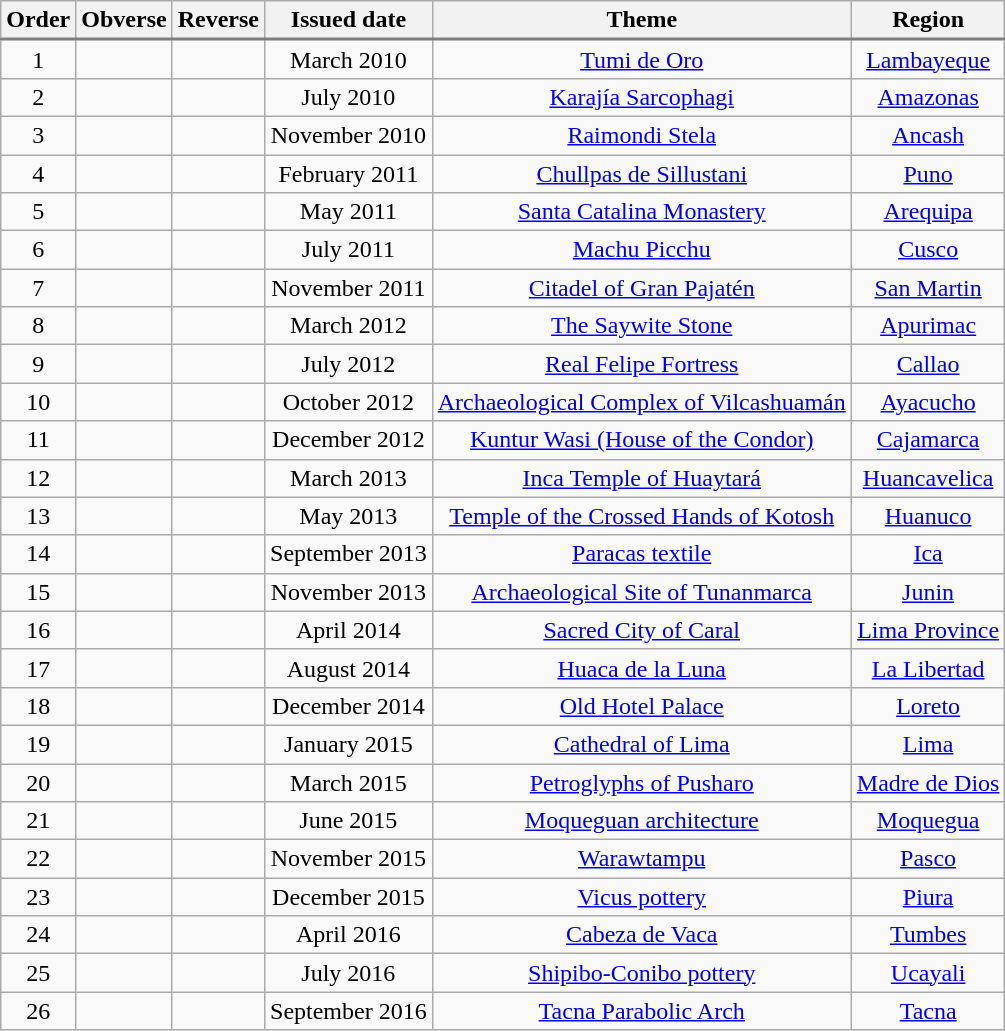<table class="wikitable" border="1">
<tr style="text-align:center; border-bottom:2px solid gray;">
<th>Order</th>
<th>Obverse</th>
<th>Reverse</th>
<th>Issued date</th>
<th>Theme</th>
<th>Region</th>
</tr>
<tr style="text-align:center;">
<td>1</td>
<td></td>
<td></td>
<td>March 2010</td>
<td><a href='#'>Tumi de Oro</a></td>
<td><a href='#'>Lambayeque</a></td>
</tr>
<tr style="text-align:center;">
<td>2</td>
<td></td>
<td></td>
<td>July 2010</td>
<td><a href='#'>Karajía Sarcophagi</a></td>
<td><a href='#'>Amazonas</a></td>
</tr>
<tr style="text-align:center;">
<td>3</td>
<td></td>
<td></td>
<td>November 2010</td>
<td><a href='#'>Raimondi Stela</a></td>
<td><a href='#'>Ancash</a></td>
</tr>
<tr style="text-align:center;">
<td>4</td>
<td></td>
<td></td>
<td>February 2011</td>
<td><a href='#'>Chullpas de Sillustani</a></td>
<td><a href='#'>Puno</a></td>
</tr>
<tr style="text-align:center;">
<td>5</td>
<td></td>
<td></td>
<td>May 2011</td>
<td><a href='#'>Santa Catalina Monastery</a></td>
<td><a href='#'>Arequipa</a></td>
</tr>
<tr style="text-align:center;">
<td>6</td>
<td></td>
<td></td>
<td>July 2011</td>
<td><a href='#'>Machu Picchu</a></td>
<td><a href='#'>Cusco</a></td>
</tr>
<tr style="text-align:center;">
<td>7</td>
<td></td>
<td></td>
<td>November 2011</td>
<td><a href='#'>Citadel of Gran Pajatén</a></td>
<td><a href='#'>San Martin</a></td>
</tr>
<tr style="text-align:center;">
<td>8</td>
<td></td>
<td></td>
<td>March 2012</td>
<td><a href='#'>The Saywite Stone</a></td>
<td><a href='#'>Apurimac</a></td>
</tr>
<tr style="text-align:center;">
<td>9</td>
<td></td>
<td></td>
<td>July 2012</td>
<td><a href='#'>Real Felipe Fortress</a></td>
<td><a href='#'>Callao</a></td>
</tr>
<tr style="text-align:center;">
<td>10</td>
<td></td>
<td></td>
<td>October 2012</td>
<td><a href='#'>Archaeological Complex of Vilcashuamán</a></td>
<td><a href='#'>Ayacucho</a></td>
</tr>
<tr style="text-align:center;">
<td>11</td>
<td></td>
<td></td>
<td>December 2012</td>
<td><a href='#'>Kuntur Wasi (House of the Condor)</a></td>
<td><a href='#'>Cajamarca</a></td>
</tr>
<tr style="text-align:center;">
<td>12</td>
<td></td>
<td></td>
<td>March 2013</td>
<td><a href='#'>Inca Temple of Huaytará</a></td>
<td><a href='#'>Huancavelica</a></td>
</tr>
<tr style="text-align:center;">
<td>13</td>
<td></td>
<td></td>
<td>May 2013</td>
<td><a href='#'>Temple of the Crossed Hands of Kotosh</a></td>
<td><a href='#'>Huanuco</a></td>
</tr>
<tr style="text-align:center;">
<td>14</td>
<td></td>
<td></td>
<td>September 2013</td>
<td><a href='#'>Paracas textile</a></td>
<td><a href='#'>Ica</a></td>
</tr>
<tr style="text-align:center;">
<td>15</td>
<td></td>
<td></td>
<td>November 2013</td>
<td><a href='#'>Archaeological Site of Tunanmarca</a></td>
<td><a href='#'>Junin</a></td>
</tr>
<tr style="text-align:center;">
<td>16</td>
<td></td>
<td></td>
<td>April 2014</td>
<td><a href='#'>Sacred City of Caral</a></td>
<td><a href='#'>Lima Province</a></td>
</tr>
<tr style="text-align:center;">
<td>17</td>
<td></td>
<td></td>
<td>August 2014</td>
<td><a href='#'>Huaca de la Luna</a></td>
<td><a href='#'>La Libertad</a></td>
</tr>
<tr style="text-align:center;">
<td>18</td>
<td></td>
<td></td>
<td>December 2014</td>
<td><a href='#'>Old Hotel Palace</a></td>
<td><a href='#'>Loreto</a></td>
</tr>
<tr style="text-align:center;">
<td>19</td>
<td></td>
<td></td>
<td>January 2015</td>
<td><a href='#'>Cathedral of Lima</a></td>
<td><a href='#'>Lima</a></td>
</tr>
<tr style="text-align:center;">
<td>20</td>
<td></td>
<td></td>
<td>March 2015</td>
<td><a href='#'>Petroglyphs of Pusharo</a></td>
<td><a href='#'>Madre de Dios</a></td>
</tr>
<tr style="text-align:center;">
<td>21</td>
<td></td>
<td></td>
<td>June 2015</td>
<td><a href='#'>Moqueguan architecture</a></td>
<td><a href='#'>Moquegua</a></td>
</tr>
<tr style="text-align:center;">
<td>22</td>
<td></td>
<td></td>
<td>November 2015</td>
<td><a href='#'>Warawtampu</a></td>
<td><a href='#'>Pasco</a></td>
</tr>
<tr style="text-align:center;">
<td>23</td>
<td></td>
<td></td>
<td>December 2015</td>
<td><a href='#'>Vicus pottery</a></td>
<td><a href='#'>Piura</a></td>
</tr>
<tr style="text-align:center;">
<td>24</td>
<td></td>
<td></td>
<td>April 2016</td>
<td><a href='#'>Cabeza de Vaca</a></td>
<td><a href='#'>Tumbes</a></td>
</tr>
<tr style="text-align:center;">
<td>25</td>
<td></td>
<td></td>
<td>July 2016</td>
<td><a href='#'>Shipibo-Conibo pottery</a></td>
<td><a href='#'>Ucayali</a></td>
</tr>
<tr style="text-align:center;">
<td>26</td>
<td></td>
<td></td>
<td>September 2016</td>
<td><a href='#'>Tacna Parabolic Arch</a></td>
<td><a href='#'>Tacna</a></td>
</tr>
</table>
